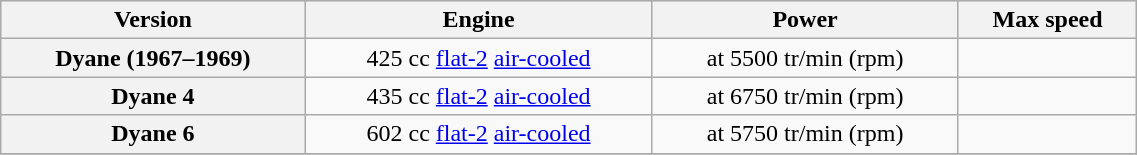<table class="wikitable" width=60%>
<tr style="background:#e3e3e3">
<th><strong>Version</strong></th>
<th><strong>Engine</strong></th>
<th><strong>Power</strong></th>
<th><strong>Max speed</strong></th>
</tr>
<tr --->
<th align="center">Dyane (1967–1969)</th>
<td align="center">425 cc <a href='#'>flat-2</a> <a href='#'>air-cooled</a></td>
<td align="center"> at 5500 tr/min (rpm)</td>
<td align="center"></td>
</tr>
<tr --->
<th align="center">Dyane 4</th>
<td align="center">435 cc <a href='#'>flat-2</a> <a href='#'>air-cooled</a></td>
<td align="center"> at 6750 tr/min (rpm)</td>
<td align="center"></td>
</tr>
<tr --->
<th>Dyane 6</th>
<td align="center">602 cc <a href='#'>flat-2</a> <a href='#'>air-cooled</a></td>
<td align="center"> at 5750 tr/min (rpm)</td>
<td align="center"></td>
</tr>
<tr --->
</tr>
</table>
